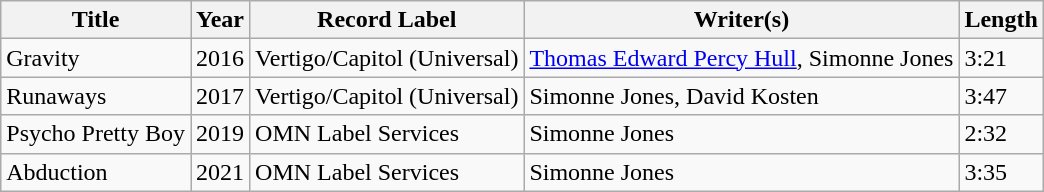<table class="wikitable">
<tr>
<th>Title</th>
<th>Year</th>
<th>Record Label</th>
<th>Writer(s)</th>
<th>Length</th>
</tr>
<tr>
<td>Gravity</td>
<td>2016</td>
<td>Vertigo/Capitol (Universal)</td>
<td><a href='#'>Thomas Edward Percy Hull</a>, Simonne Jones</td>
<td>3:21</td>
</tr>
<tr>
<td>Runaways</td>
<td>2017</td>
<td>Vertigo/Capitol (Universal)</td>
<td>Simonne Jones, David Kosten</td>
<td>3:47</td>
</tr>
<tr>
<td>Psycho Pretty Boy</td>
<td>2019</td>
<td>OMN Label Services</td>
<td>Simonne Jones</td>
<td>2:32</td>
</tr>
<tr>
<td>Abduction</td>
<td>2021</td>
<td>OMN Label Services</td>
<td>Simonne Jones</td>
<td>3:35</td>
</tr>
</table>
